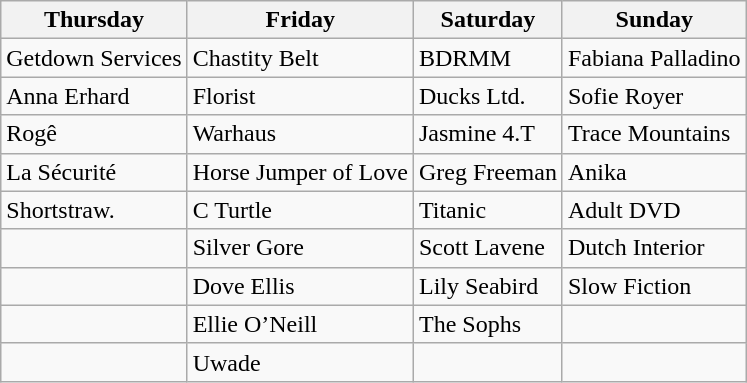<table class="wikitable">
<tr>
<th>Thursday</th>
<th>Friday</th>
<th>Saturday</th>
<th>Sunday</th>
</tr>
<tr>
<td>Getdown Services</td>
<td>Chastity Belt</td>
<td>BDRMM</td>
<td>Fabiana Palladino</td>
</tr>
<tr>
<td>Anna Erhard</td>
<td>Florist</td>
<td>Ducks Ltd.</td>
<td>Sofie Royer</td>
</tr>
<tr>
<td>Rogê</td>
<td>Warhaus</td>
<td>Jasmine 4.T</td>
<td>Trace Mountains</td>
</tr>
<tr>
<td>La Sécurité</td>
<td>Horse Jumper of Love</td>
<td>Greg Freeman</td>
<td>Anika</td>
</tr>
<tr>
<td>Shortstraw.</td>
<td>C Turtle</td>
<td>Titanic</td>
<td>Adult DVD</td>
</tr>
<tr>
<td></td>
<td>Silver Gore</td>
<td>Scott Lavene</td>
<td>Dutch Interior</td>
</tr>
<tr>
<td></td>
<td>Dove Ellis</td>
<td>Lily Seabird</td>
<td>Slow Fiction</td>
</tr>
<tr>
<td></td>
<td>Ellie O’Neill</td>
<td>The Sophs</td>
<td></td>
</tr>
<tr>
<td></td>
<td>Uwade</td>
<td></td>
<td></td>
</tr>
</table>
